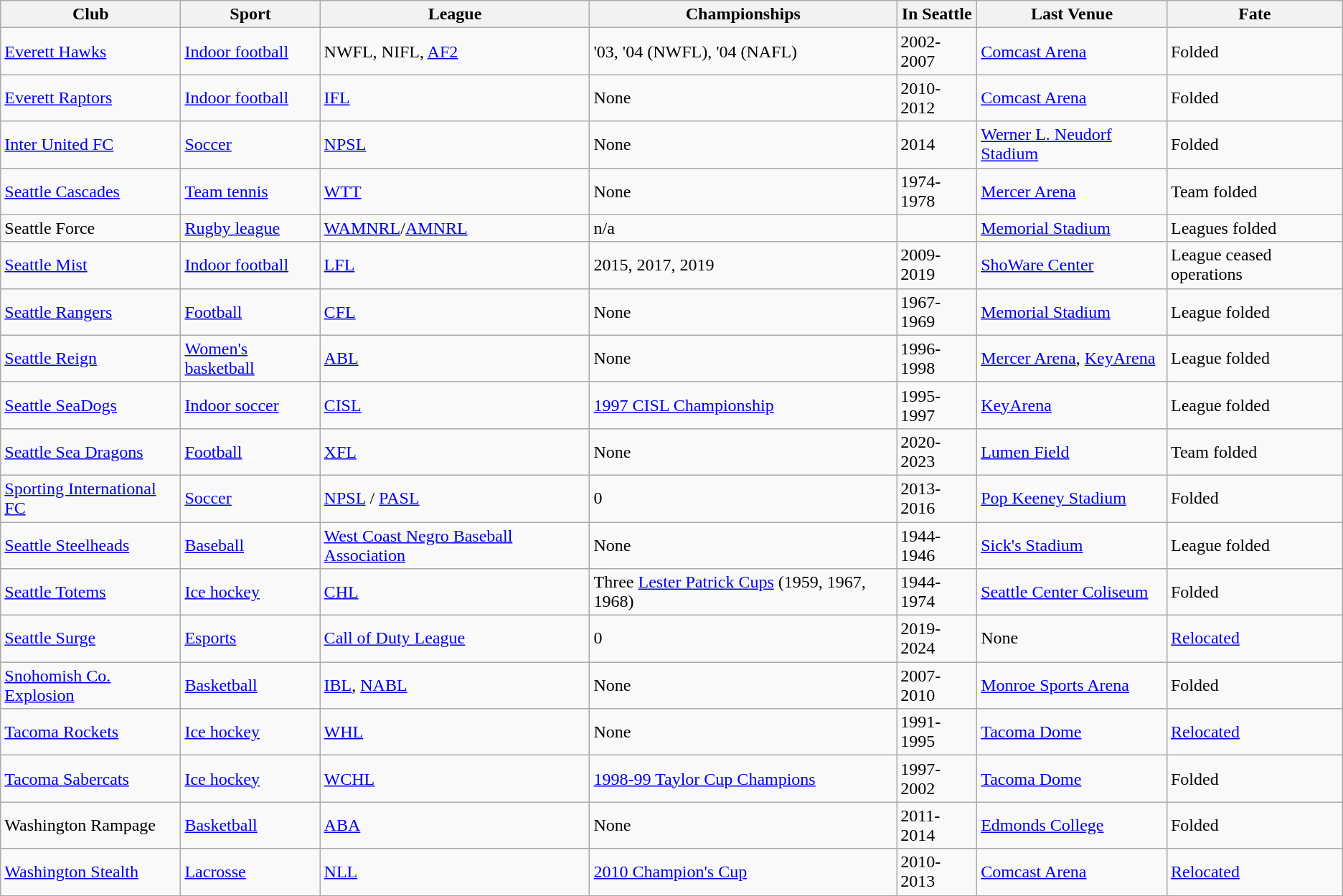<table class="wikitable sortable">
<tr>
<th>Club</th>
<th>Sport</th>
<th>League</th>
<th>Championships</th>
<th>In Seattle</th>
<th>Last Venue</th>
<th>Fate</th>
</tr>
<tr>
<td><a href='#'>Everett Hawks</a></td>
<td><a href='#'>Indoor football</a></td>
<td>NWFL, NIFL, <a href='#'>AF2</a></td>
<td>'03, '04 (NWFL), '04 (NAFL)</td>
<td>2002-2007</td>
<td><a href='#'>Comcast Arena</a></td>
<td>Folded</td>
</tr>
<tr>
<td><a href='#'>Everett Raptors</a></td>
<td><a href='#'>Indoor football</a></td>
<td><a href='#'>IFL</a></td>
<td>None</td>
<td>2010-2012</td>
<td><a href='#'>Comcast Arena</a></td>
<td>Folded</td>
</tr>
<tr>
<td><a href='#'>Inter United FC</a></td>
<td><a href='#'>Soccer</a></td>
<td><a href='#'>NPSL</a></td>
<td>None</td>
<td>2014</td>
<td><a href='#'> Werner L. Neudorf Stadium</a></td>
<td>Folded</td>
</tr>
<tr>
<td><a href='#'>Seattle Cascades</a></td>
<td><a href='#'>Team tennis</a></td>
<td><a href='#'>WTT</a></td>
<td>None</td>
<td>1974-1978</td>
<td><a href='#'>Mercer Arena</a></td>
<td>Team folded</td>
</tr>
<tr>
<td>Seattle Force</td>
<td><a href='#'>Rugby league</a></td>
<td><a href='#'>WAMNRL</a>/<a href='#'>AMNRL</a></td>
<td>n/a</td>
<td></td>
<td><a href='#'>Memorial Stadium</a></td>
<td>Leagues folded</td>
</tr>
<tr>
<td><a href='#'>Seattle Mist</a></td>
<td><a href='#'>Indoor football</a></td>
<td><a href='#'>LFL</a></td>
<td>2015, 2017, 2019</td>
<td>2009-2019</td>
<td><a href='#'>ShoWare Center</a></td>
<td>League ceased operations</td>
</tr>
<tr>
<td><a href='#'>Seattle Rangers</a></td>
<td><a href='#'>Football</a></td>
<td><a href='#'>CFL</a></td>
<td>None</td>
<td>1967-1969</td>
<td><a href='#'>Memorial Stadium</a></td>
<td>League folded</td>
</tr>
<tr>
<td><a href='#'>Seattle Reign</a></td>
<td><a href='#'>Women's basketball</a></td>
<td><a href='#'>ABL</a></td>
<td>None</td>
<td>1996-1998</td>
<td><a href='#'>Mercer Arena</a>, <a href='#'>KeyArena</a></td>
<td>League folded</td>
</tr>
<tr>
<td><a href='#'>Seattle SeaDogs</a></td>
<td><a href='#'>Indoor soccer</a></td>
<td><a href='#'>CISL</a></td>
<td><a href='#'>1997 CISL Championship</a></td>
<td>1995-1997</td>
<td><a href='#'>KeyArena</a></td>
<td>League folded</td>
</tr>
<tr>
<td><a href='#'>Seattle Sea Dragons</a></td>
<td><a href='#'>Football</a></td>
<td><a href='#'>XFL</a></td>
<td>None</td>
<td>2020-2023</td>
<td><a href='#'>Lumen Field</a></td>
<td>Team folded</td>
</tr>
<tr>
<td><a href='#'>Sporting International FC</a></td>
<td><a href='#'>Soccer</a></td>
<td><a href='#'>NPSL</a> / <a href='#'>PASL</a></td>
<td>0</td>
<td>2013-2016</td>
<td><a href='#'>Pop Keeney Stadium</a></td>
<td>Folded</td>
</tr>
<tr>
<td><a href='#'>Seattle Steelheads</a></td>
<td><a href='#'>Baseball</a></td>
<td><a href='#'>West Coast Negro Baseball Association</a></td>
<td>None</td>
<td>1944-1946</td>
<td><a href='#'>Sick's Stadium</a></td>
<td>League folded</td>
</tr>
<tr>
<td><a href='#'>Seattle Totems</a></td>
<td><a href='#'>Ice hockey</a></td>
<td><a href='#'>CHL</a></td>
<td>Three <a href='#'>Lester Patrick Cups</a> (1959, 1967, 1968)</td>
<td>1944-1974</td>
<td><a href='#'>Seattle Center Coliseum</a></td>
<td>Folded</td>
</tr>
<tr>
<td><a href='#'>Seattle Surge</a></td>
<td><a href='#'>Esports</a></td>
<td><a href='#'>Call of Duty League</a></td>
<td>0</td>
<td>2019-2024</td>
<td>None</td>
<td><a href='#'>Relocated</a></td>
</tr>
<tr>
<td><a href='#'>Snohomish Co. Explosion</a></td>
<td><a href='#'>Basketball</a></td>
<td><a href='#'>IBL</a>, <a href='#'>NABL</a></td>
<td>None</td>
<td>2007-2010</td>
<td><a href='#'>Monroe Sports Arena</a></td>
<td>Folded</td>
</tr>
<tr>
<td><a href='#'>Tacoma Rockets</a></td>
<td><a href='#'>Ice hockey</a></td>
<td><a href='#'>WHL</a></td>
<td>None</td>
<td>1991-1995</td>
<td><a href='#'>Tacoma Dome</a></td>
<td><a href='#'>Relocated</a></td>
</tr>
<tr>
<td><a href='#'>Tacoma Sabercats</a></td>
<td><a href='#'>Ice hockey</a></td>
<td><a href='#'>WCHL</a></td>
<td><a href='#'>1998-99 Taylor Cup Champions</a></td>
<td>1997-2002</td>
<td><a href='#'>Tacoma Dome</a></td>
<td>Folded</td>
</tr>
<tr>
<td>Washington Rampage</td>
<td><a href='#'>Basketball</a></td>
<td><a href='#'>ABA</a></td>
<td>None</td>
<td>2011-2014</td>
<td><a href='#'>Edmonds College</a></td>
<td>Folded</td>
</tr>
<tr>
<td><a href='#'>Washington Stealth</a></td>
<td><a href='#'>Lacrosse</a></td>
<td><a href='#'>NLL</a></td>
<td><a href='#'>2010 Champion's Cup</a></td>
<td>2010-2013</td>
<td><a href='#'>Comcast Arena</a></td>
<td><a href='#'>Relocated</a></td>
</tr>
</table>
